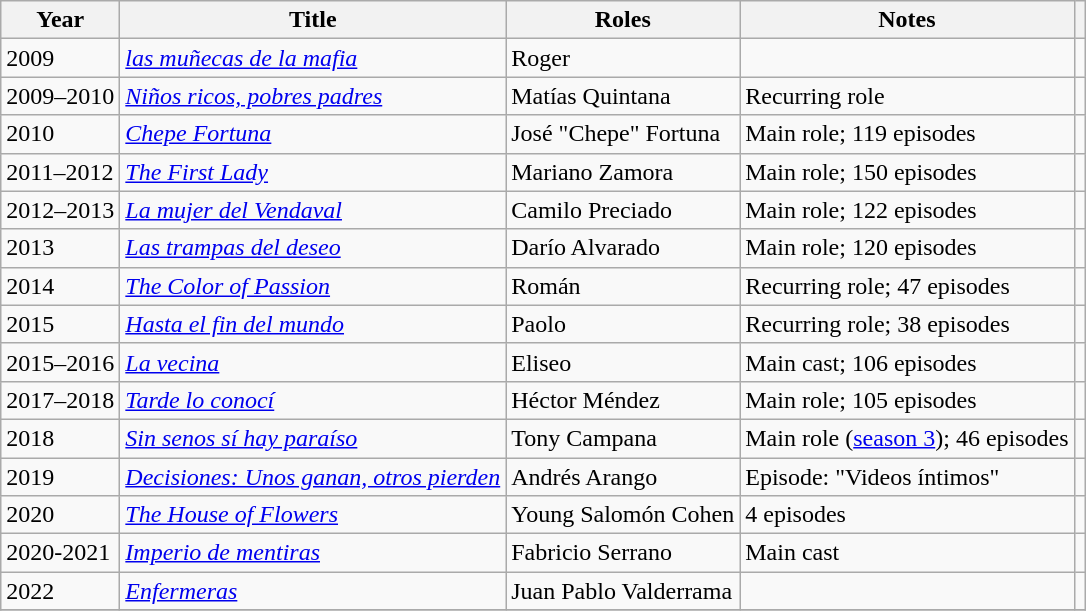<table class="wikitable sortable">
<tr>
<th>Year</th>
<th>Title</th>
<th>Roles</th>
<th>Notes</th>
<th></th>
</tr>
<tr>
<td>2009</td>
<td><em><a href='#'>las muñecas de la mafia</a></em></td>
<td>Roger</td>
<td></td>
</tr>
<tr>
<td>2009–2010</td>
<td><em><a href='#'>Niños ricos, pobres padres</a></em></td>
<td>Matías Quintana</td>
<td>Recurring role</td>
<td></td>
</tr>
<tr>
<td>2010</td>
<td><em><a href='#'>Chepe Fortuna</a></em></td>
<td>José "Chepe" Fortuna</td>
<td>Main role; 119 episodes</td>
<td></td>
</tr>
<tr>
<td>2011–2012</td>
<td><em><a href='#'>The First Lady</a></em></td>
<td>Mariano Zamora</td>
<td>Main role; 150 episodes</td>
<td></td>
</tr>
<tr>
<td>2012–2013</td>
<td><em><a href='#'>La mujer del Vendaval</a></em></td>
<td>Camilo Preciado</td>
<td>Main role; 122 episodes</td>
<td></td>
</tr>
<tr>
<td>2013</td>
<td><em><a href='#'>Las trampas del deseo</a></em></td>
<td>Darío Alvarado</td>
<td>Main role; 120 episodes</td>
<td></td>
</tr>
<tr>
<td>2014</td>
<td><em><a href='#'>The Color of Passion</a></em></td>
<td>Román</td>
<td>Recurring role; 47 episodes</td>
<td></td>
</tr>
<tr>
<td>2015</td>
<td><em><a href='#'>Hasta el fin del mundo</a></em></td>
<td>Paolo</td>
<td>Recurring role; 38 episodes</td>
<td></td>
</tr>
<tr>
<td>2015–2016</td>
<td><em><a href='#'>La vecina</a></em></td>
<td>Eliseo</td>
<td>Main cast; 106 episodes</td>
<td></td>
</tr>
<tr>
<td>2017–2018</td>
<td><em><a href='#'>Tarde lo conocí</a></em></td>
<td>Héctor Méndez</td>
<td>Main role; 105 episodes</td>
<td></td>
</tr>
<tr>
<td>2018</td>
<td><em><a href='#'>Sin senos sí hay paraíso</a></em></td>
<td>Tony Campana</td>
<td>Main role (<a href='#'>season 3</a>); 46 episodes</td>
<td></td>
</tr>
<tr>
<td>2019</td>
<td><em><a href='#'>Decisiones: Unos ganan, otros pierden</a></em></td>
<td>Andrés Arango</td>
<td>Episode: "Videos íntimos"</td>
<td></td>
</tr>
<tr>
<td>2020</td>
<td><em><a href='#'>The House of Flowers</a></em></td>
<td>Young Salomón Cohen</td>
<td>4 episodes</td>
<td></td>
</tr>
<tr>
<td>2020-2021</td>
<td><em><a href='#'>Imperio de mentiras</a></em></td>
<td>Fabricio Serrano</td>
<td>Main cast</td>
<td></td>
</tr>
<tr>
<td>2022</td>
<td><em><a href='#'>Enfermeras</a></em></td>
<td>Juan Pablo Valderrama</td>
<td></td>
<td></td>
</tr>
<tr>
</tr>
</table>
